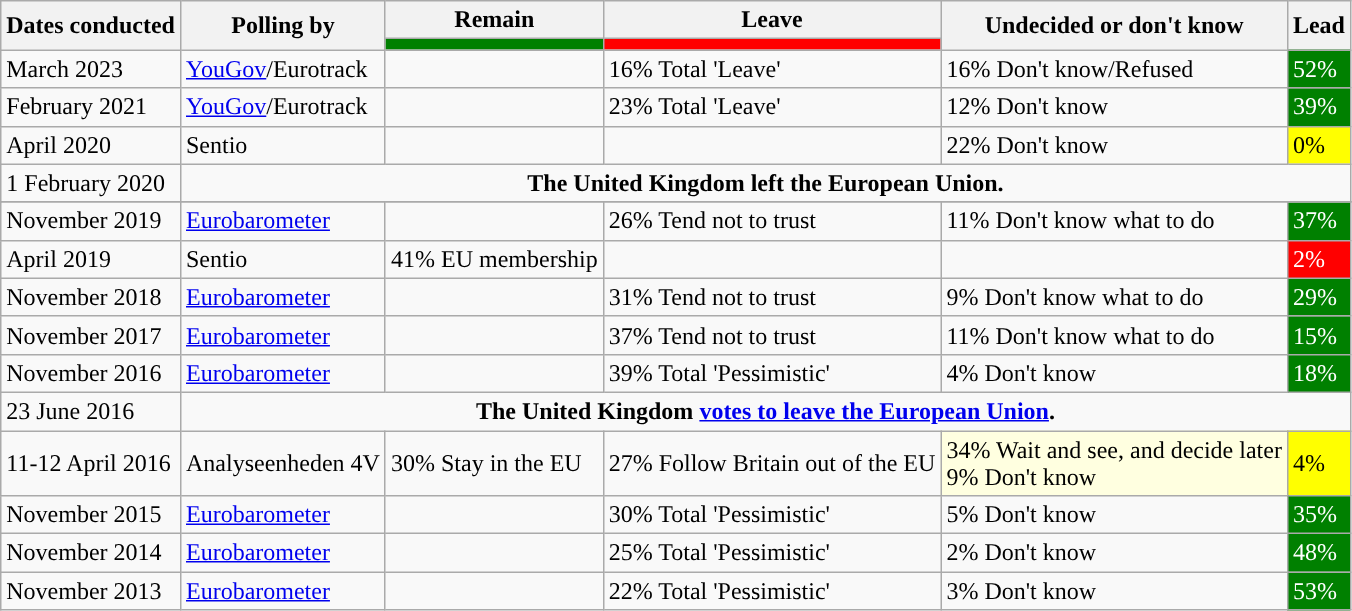<table class="wikitable sortable">
<tr>
<th rowspan="2">Dates conducted</th>
<th rowspan="2">Polling by</th>
<th>Remain</th>
<th>Leave</th>
<th class="unsortable" rowspan="2" width:60px>Undecided or don't know</th>
<th rowspan="2">Lead</th>
</tr>
<tr>
<th data-sort-="" style="background:green;" type="number"></th>
<th data-sort-="" style="background:red;" type="number"></th>
</tr>
<tr>
<td data-sort-value="2023-03-21">March 2023</td>
<td><a href='#'>YouGov</a>/Eurotrack</td>
<td></td>
<td>16% Total 'Leave'</td>
<td>16% Don't know/Refused</td>
<td style="background:green;color:white;">52%</td>
</tr>
<tr>
<td data-sort-value="2021-02-15">February 2021</td>
<td><a href='#'>YouGov</a>/Eurotrack</td>
<td></td>
<td>23% Total 'Leave'</td>
<td>12% Don't know</td>
<td style="background:green;color:white;">39%</td>
</tr>
<tr>
<td data-sort-value="2020-04-08">April 2020</td>
<td>Sentio</td>
<td></td>
<td></td>
<td>22% Don't know</td>
<td style="background:yellow;color:black;">0%</td>
</tr>
<tr>
<td data-sort-value="2020-02-01">1 February 2020 </td>
<td colspan="5" align="center"><strong>The United Kingdom left the European Union.</strong></td>
</tr>
<tr>
</tr>
<tr>
<td data-sort-value="2019-11-07">November 2019</td>
<td><a href='#'>Eurobarometer</a></td>
<td></td>
<td>26% Tend not to trust</td>
<td>11% Don't know what to do</td>
<td style="background:green;color:white;">37%</td>
</tr>
<tr>
<td data-sort-value="2019-04-26">April 2019</td>
<td>Sentio</td>
<td>41% EU membership</td>
<td></td>
<td></td>
<td style="background:red;color:white;">2%</td>
</tr>
<tr>
<td data-sort-value="2018-11-07">November 2018</td>
<td><a href='#'>Eurobarometer</a></td>
<td></td>
<td>31% Tend not to trust</td>
<td>9% Don't know what to do</td>
<td style="background:green;color:white;">29%</td>
</tr>
<tr>
<td data-sort-value="2017-11-07">November 2017</td>
<td><a href='#'>Eurobarometer</a></td>
<td></td>
<td>37% Tend not to trust</td>
<td>11% Don't know what to do</td>
<td style="background:green;color:white;">15%</td>
</tr>
<tr>
<td data-sort-value="2016-11-07">November 2016</td>
<td><a href='#'>Eurobarometer</a></td>
<td></td>
<td>39% Total 'Pessimistic'</td>
<td>4% Don't know</td>
<td style="background:green;color:white;">18%</td>
</tr>
<tr>
<td data-sort-value="2016-06-23">23 June 2016</td>
<td colspan="5" align="center"><strong>The United Kingdom <a href='#'>votes to leave the European Union</a>.</strong></td>
</tr>
<tr>
<td data-sort-value="2016-03-07">11-12 April 2016</td>
<td>Analyseenheden 4V</td>
<td>30% Stay in the EU</td>
<td>27% Follow Britain out of the EU</td>
<td style="background:lightyellow;color:black;">34% Wait and see, and decide later<br>9% Don't know</td>
<td style="background:yellow;color:black;">4%</td>
</tr>
<tr>
<td data-sort-value="2015-11-07">November 2015</td>
<td><a href='#'>Eurobarometer</a></td>
<td></td>
<td>30% Total 'Pessimistic'</td>
<td>5% Don't know</td>
<td style="background:green;color:white;">35%</td>
</tr>
<tr>
<td data-sort-value="2014-11-07">November 2014</td>
<td><a href='#'>Eurobarometer</a></td>
<td></td>
<td>25% Total 'Pessimistic'</td>
<td>2% Don't know</td>
<td style="background:green;color:white;">48%</td>
</tr>
<tr>
<td data-sort-value="2013-11-07">November 2013</td>
<td><a href='#'>Eurobarometer</a></td>
<td></td>
<td>22% Total 'Pessimistic'</td>
<td>3% Don't know</td>
<td style="background:green;color:white;">53%</td>
</tr>
</table>
